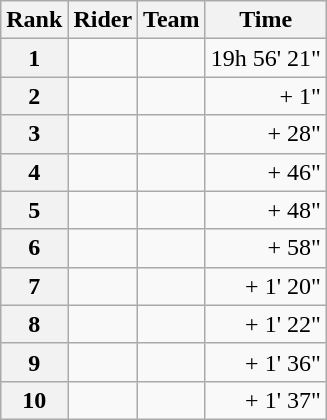<table class="wikitable" margin-bottom:0;">
<tr>
<th scope="col">Rank</th>
<th scope="col">Rider</th>
<th scope="col">Team</th>
<th scope="col">Time</th>
</tr>
<tr>
<th scope="row">1</th>
<td> </td>
<td></td>
<td align="right">19h 56' 21"</td>
</tr>
<tr>
<th scope="row">2</th>
<td></td>
<td></td>
<td align="right">+ 1"</td>
</tr>
<tr>
<th scope="row">3</th>
<td></td>
<td></td>
<td align="right">+ 28"</td>
</tr>
<tr>
<th scope="row">4</th>
<td></td>
<td></td>
<td align="right">+ 46"</td>
</tr>
<tr>
<th scope="row">5</th>
<td></td>
<td></td>
<td align="right">+ 48"</td>
</tr>
<tr>
<th scope="row">6</th>
<td></td>
<td></td>
<td align="right">+ 58"</td>
</tr>
<tr>
<th scope="row">7</th>
<td></td>
<td></td>
<td align="right">+ 1' 20"</td>
</tr>
<tr>
<th scope="row">8</th>
<td></td>
<td></td>
<td align="right">+ 1' 22"</td>
</tr>
<tr>
<th scope="row">9</th>
<td></td>
<td></td>
<td align="right">+ 1' 36"</td>
</tr>
<tr>
<th scope="row">10</th>
<td></td>
<td></td>
<td align="right">+ 1' 37"</td>
</tr>
</table>
